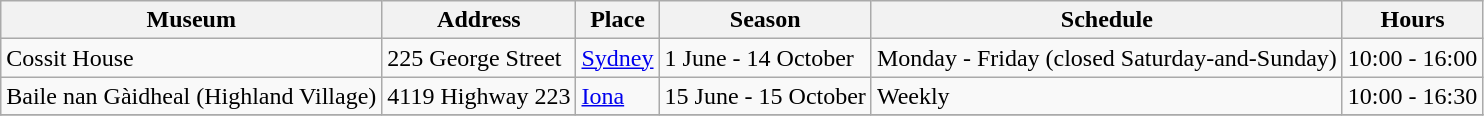<table class="wikitable sortable">
<tr>
<th>Museum</th>
<th>Address</th>
<th>Place</th>
<th>Season</th>
<th>Schedule</th>
<th>Hours</th>
</tr>
<tr>
<td>Cossit House</td>
<td>225 George Street</td>
<td><a href='#'>Sydney</a></td>
<td>1 June - 14 October</td>
<td>Monday - Friday (closed Saturday-and-Sunday)</td>
<td>10:00 - 16:00</td>
</tr>
<tr>
<td>Baile nan Gàidheal (Highland Village)</td>
<td>4119 Highway 223</td>
<td><a href='#'>Iona</a></td>
<td>15 June - 15 October</td>
<td>Weekly</td>
<td>10:00 - 16:30</td>
</tr>
<tr>
</tr>
</table>
